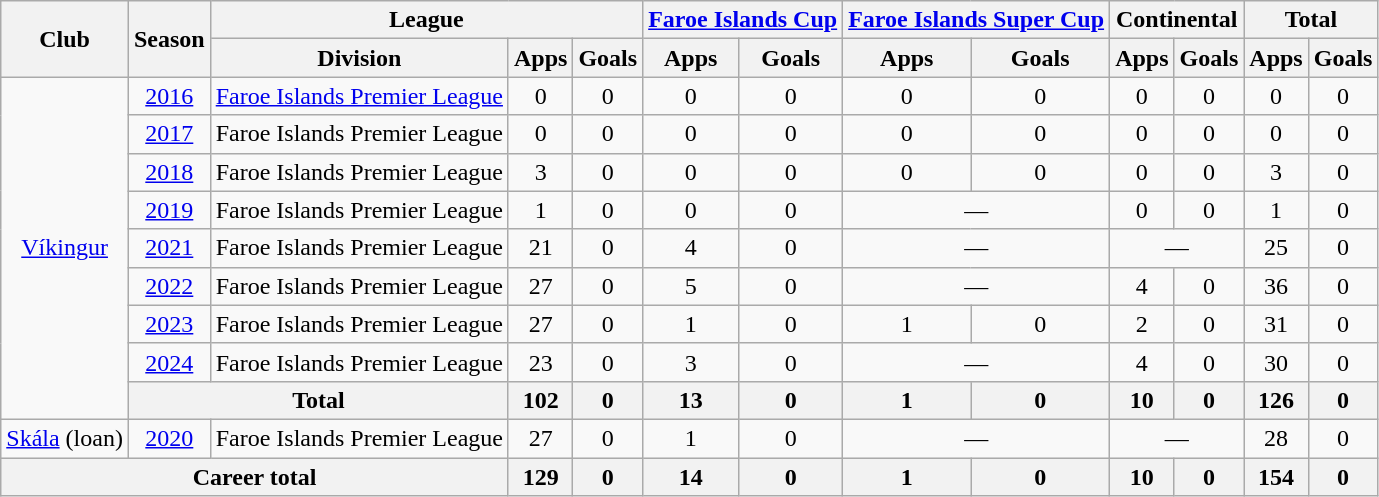<table class="wikitable" style="text-align: center;">
<tr>
<th rowspan="2">Club</th>
<th rowspan="2">Season</th>
<th colspan="3">League</th>
<th colspan="2"><a href='#'>Faroe Islands Cup</a></th>
<th colspan="2"><a href='#'>Faroe Islands Super Cup</a></th>
<th colspan="2">Continental</th>
<th colspan="2">Total</th>
</tr>
<tr>
<th>Division</th>
<th>Apps</th>
<th>Goals</th>
<th>Apps</th>
<th>Goals</th>
<th>Apps</th>
<th>Goals</th>
<th>Apps</th>
<th>Goals</th>
<th>Apps</th>
<th>Goals</th>
</tr>
<tr>
<td rowspan="9"><a href='#'>Víkingur</a></td>
<td><a href='#'>2016</a></td>
<td><a href='#'>Faroe Islands Premier League</a></td>
<td>0</td>
<td>0</td>
<td>0</td>
<td>0</td>
<td>0</td>
<td>0</td>
<td>0</td>
<td>0</td>
<td>0</td>
<td>0</td>
</tr>
<tr>
<td><a href='#'>2017</a></td>
<td>Faroe Islands Premier League</td>
<td>0</td>
<td>0</td>
<td>0</td>
<td>0</td>
<td>0</td>
<td>0</td>
<td>0</td>
<td>0</td>
<td>0</td>
<td>0</td>
</tr>
<tr>
<td><a href='#'>2018</a></td>
<td>Faroe Islands Premier League</td>
<td>3</td>
<td>0</td>
<td>0</td>
<td>0</td>
<td>0</td>
<td>0</td>
<td>0</td>
<td>0</td>
<td>3</td>
<td>0</td>
</tr>
<tr>
<td><a href='#'>2019</a></td>
<td>Faroe Islands Premier League</td>
<td>1</td>
<td>0</td>
<td>0</td>
<td>0</td>
<td colspan="2">—</td>
<td>0</td>
<td>0</td>
<td>1</td>
<td>0</td>
</tr>
<tr>
<td><a href='#'>2021</a></td>
<td>Faroe Islands Premier League</td>
<td>21</td>
<td>0</td>
<td>4</td>
<td>0</td>
<td colspan="2">—</td>
<td colspan="2">—</td>
<td>25</td>
<td>0</td>
</tr>
<tr>
<td><a href='#'>2022</a></td>
<td>Faroe Islands Premier League</td>
<td>27</td>
<td>0</td>
<td>5</td>
<td>0</td>
<td colspan="2">—</td>
<td>4</td>
<td>0</td>
<td>36</td>
<td>0</td>
</tr>
<tr>
<td><a href='#'>2023</a></td>
<td>Faroe Islands Premier League</td>
<td>27</td>
<td>0</td>
<td>1</td>
<td>0</td>
<td>1</td>
<td>0</td>
<td>2</td>
<td>0</td>
<td>31</td>
<td>0</td>
</tr>
<tr>
<td><a href='#'>2024</a></td>
<td>Faroe Islands Premier League</td>
<td>23</td>
<td>0</td>
<td>3</td>
<td>0</td>
<td colspan="2">—</td>
<td>4</td>
<td>0</td>
<td>30</td>
<td>0</td>
</tr>
<tr>
<th colspan="2">Total</th>
<th>102</th>
<th>0</th>
<th>13</th>
<th>0</th>
<th>1</th>
<th>0</th>
<th>10</th>
<th>0</th>
<th>126</th>
<th>0</th>
</tr>
<tr>
<td><a href='#'>Skála</a> (loan)</td>
<td><a href='#'>2020</a></td>
<td>Faroe Islands Premier League</td>
<td>27</td>
<td>0</td>
<td>1</td>
<td>0</td>
<td colspan="2">—</td>
<td colspan="2">—</td>
<td>28</td>
<td>0</td>
</tr>
<tr>
<th colspan="3">Career total</th>
<th>129</th>
<th>0</th>
<th>14</th>
<th>0</th>
<th>1</th>
<th>0</th>
<th>10</th>
<th>0</th>
<th>154</th>
<th>0</th>
</tr>
</table>
